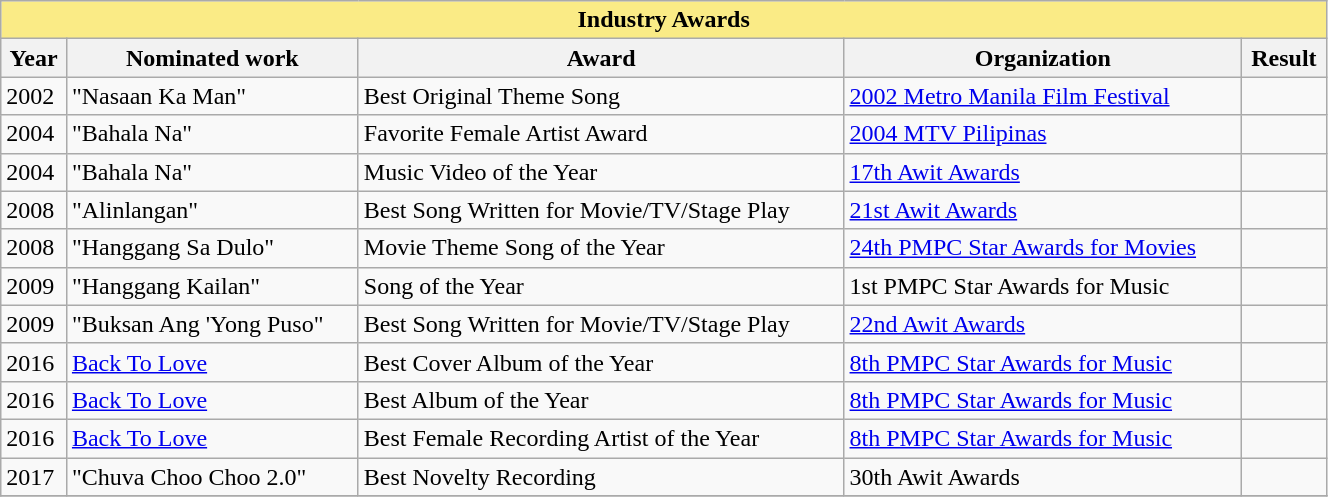<table width="70%" class="wikitable sortable">
<tr>
<th colspan="5" - style="background:#FAEB86;" align="center">Industry Awards</th>
</tr>
<tr>
<th>Year</th>
<th>Nominated work</th>
<th>Award</th>
<th>Organization</th>
<th>Result</th>
</tr>
<tr>
<td>2002</td>
<td>"Nasaan Ka Man"</td>
<td>Best Original Theme Song</td>
<td><a href='#'>2002 Metro Manila Film Festival</a></td>
<td></td>
</tr>
<tr>
<td>2004</td>
<td>"Bahala Na"</td>
<td>Favorite Female Artist Award</td>
<td><a href='#'>2004 MTV Pilipinas</a></td>
<td></td>
</tr>
<tr>
<td>2004</td>
<td>"Bahala Na"</td>
<td>Music Video of the Year</td>
<td><a href='#'>17th Awit Awards</a></td>
<td></td>
</tr>
<tr>
<td>2008</td>
<td>"Alinlangan"</td>
<td>Best Song Written for Movie/TV/Stage Play</td>
<td><a href='#'>21st Awit Awards</a></td>
<td></td>
</tr>
<tr>
<td>2008</td>
<td>"Hanggang Sa Dulo"</td>
<td>Movie Theme Song of the Year</td>
<td><a href='#'>24th PMPC Star Awards for Movies</a></td>
<td></td>
</tr>
<tr>
<td>2009</td>
<td>"Hanggang Kailan"</td>
<td>Song of the Year</td>
<td>1st PMPC Star Awards for Music</td>
<td></td>
</tr>
<tr>
<td>2009</td>
<td>"Buksan Ang 'Yong Puso"</td>
<td>Best Song Written for Movie/TV/Stage Play</td>
<td><a href='#'>22nd Awit Awards</a></td>
<td></td>
</tr>
<tr>
<td>2016</td>
<td><a href='#'>Back To Love</a></td>
<td>Best Cover Album of the Year</td>
<td><a href='#'>8th PMPC Star Awards for Music</a></td>
<td></td>
</tr>
<tr>
<td>2016</td>
<td><a href='#'>Back To Love</a></td>
<td>Best Album of the Year</td>
<td><a href='#'>8th PMPC Star Awards for Music</a></td>
<td></td>
</tr>
<tr>
<td>2016</td>
<td><a href='#'>Back To Love</a></td>
<td>Best Female Recording Artist of the Year</td>
<td><a href='#'>8th PMPC Star Awards for Music</a></td>
<td></td>
</tr>
<tr>
<td>2017</td>
<td>"Chuva Choo Choo 2.0"</td>
<td>Best Novelty Recording</td>
<td>30th Awit Awards</td>
<td></td>
</tr>
<tr>
</tr>
</table>
